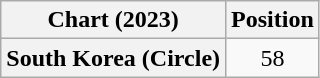<table class="wikitable plainrowheaders" style="text-align:center">
<tr>
<th scope="col">Chart (2023)</th>
<th scope="col">Position</th>
</tr>
<tr>
<th scope="row">South Korea (Circle)</th>
<td>58</td>
</tr>
</table>
